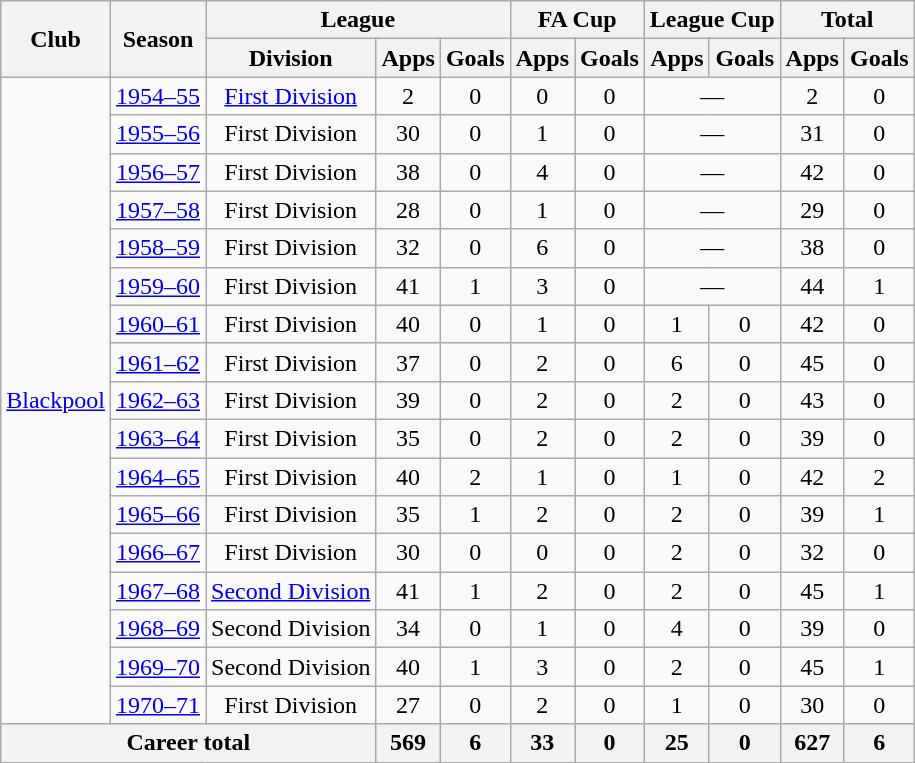<table class="wikitable" style="text-align:center">
<tr>
<th rowspan=2>Club</th>
<th rowspan=2>Season</th>
<th colspan=3>League</th>
<th colspan=2>FA Cup</th>
<th colspan=2>League Cup</th>
<th colspan=2>Total</th>
</tr>
<tr>
<th>Division</th>
<th>Apps</th>
<th>Goals</th>
<th>Apps</th>
<th>Goals</th>
<th>Apps</th>
<th>Goals</th>
<th>Apps</th>
<th>Goals</th>
</tr>
<tr>
<td rowspan=17><a href='#'>Blackpool</a></td>
<td><a href='#'>1954–55</a></td>
<td><a href='#'>First Division</a></td>
<td>2</td>
<td>0</td>
<td>0</td>
<td>0</td>
<td colspan=2>—</td>
<td>2</td>
<td>0</td>
</tr>
<tr>
<td><a href='#'>1955–56</a></td>
<td>First Division</td>
<td>30</td>
<td>0</td>
<td>1</td>
<td>0</td>
<td colspan=2>—</td>
<td>31</td>
<td>0</td>
</tr>
<tr>
<td><a href='#'>1956–57</a></td>
<td>First Division</td>
<td>38</td>
<td>0</td>
<td>4</td>
<td>0</td>
<td colspan=2>—</td>
<td>42</td>
<td>0</td>
</tr>
<tr>
<td><a href='#'>1957–58</a></td>
<td>First Division</td>
<td>28</td>
<td>0</td>
<td>1</td>
<td>0</td>
<td colspan=2>—</td>
<td>29</td>
<td>0</td>
</tr>
<tr>
<td><a href='#'>1958–59</a></td>
<td>First Division</td>
<td>32</td>
<td>0</td>
<td>6</td>
<td>0</td>
<td colspan=2>—</td>
<td>38</td>
<td>0</td>
</tr>
<tr>
<td><a href='#'>1959–60</a></td>
<td>First Division</td>
<td>41</td>
<td>1</td>
<td>3</td>
<td>0</td>
<td colspan=2>—</td>
<td>44</td>
<td>1</td>
</tr>
<tr>
<td><a href='#'>1960–61</a></td>
<td>First Division</td>
<td>40</td>
<td>0</td>
<td>1</td>
<td>0</td>
<td>1</td>
<td>0</td>
<td>42</td>
<td>0</td>
</tr>
<tr>
<td><a href='#'>1961–62</a></td>
<td>First Division</td>
<td>37</td>
<td>0</td>
<td>2</td>
<td>0</td>
<td>6</td>
<td>0</td>
<td>45</td>
<td>0</td>
</tr>
<tr>
<td><a href='#'>1962–63</a></td>
<td>First Division</td>
<td>39</td>
<td>0</td>
<td>2</td>
<td>0</td>
<td>2</td>
<td>0</td>
<td>43</td>
<td>0</td>
</tr>
<tr>
<td><a href='#'>1963–64</a></td>
<td>First Division</td>
<td>35</td>
<td>0</td>
<td>2</td>
<td>0</td>
<td>2</td>
<td>0</td>
<td>39</td>
<td>0</td>
</tr>
<tr>
<td><a href='#'>1964–65</a></td>
<td>First Division</td>
<td>40</td>
<td>2</td>
<td>1</td>
<td>0</td>
<td>1</td>
<td>0</td>
<td>42</td>
<td>2</td>
</tr>
<tr>
<td><a href='#'>1965–66</a></td>
<td>First Division</td>
<td>35</td>
<td>1</td>
<td>2</td>
<td>0</td>
<td>2</td>
<td>0</td>
<td>39</td>
<td>1</td>
</tr>
<tr>
<td><a href='#'>1966–67</a></td>
<td>First Division</td>
<td>30</td>
<td>0</td>
<td>0</td>
<td>0</td>
<td>2</td>
<td>0</td>
<td>32</td>
<td>0</td>
</tr>
<tr>
<td><a href='#'>1967–68</a></td>
<td><a href='#'>Second Division</a></td>
<td>41</td>
<td>1</td>
<td>2</td>
<td>0</td>
<td>2</td>
<td>0</td>
<td>45</td>
<td>1</td>
</tr>
<tr>
<td><a href='#'>1968–69</a></td>
<td>Second Division</td>
<td>34</td>
<td>0</td>
<td>1</td>
<td>0</td>
<td>4</td>
<td>0</td>
<td>39</td>
<td>0</td>
</tr>
<tr>
<td><a href='#'>1969–70</a></td>
<td>Second Division</td>
<td>40</td>
<td>1</td>
<td>3</td>
<td>0</td>
<td>2</td>
<td>0</td>
<td>45</td>
<td>1</td>
</tr>
<tr>
<td><a href='#'>1970–71</a></td>
<td>First Division</td>
<td>27</td>
<td>0</td>
<td>2</td>
<td>0</td>
<td>1</td>
<td>0</td>
<td>30</td>
<td>0</td>
</tr>
<tr>
<th colspan=3>Career total</th>
<th>569</th>
<th>6</th>
<th>33</th>
<th>0</th>
<th>25</th>
<th>0</th>
<th>627</th>
<th>6</th>
</tr>
</table>
